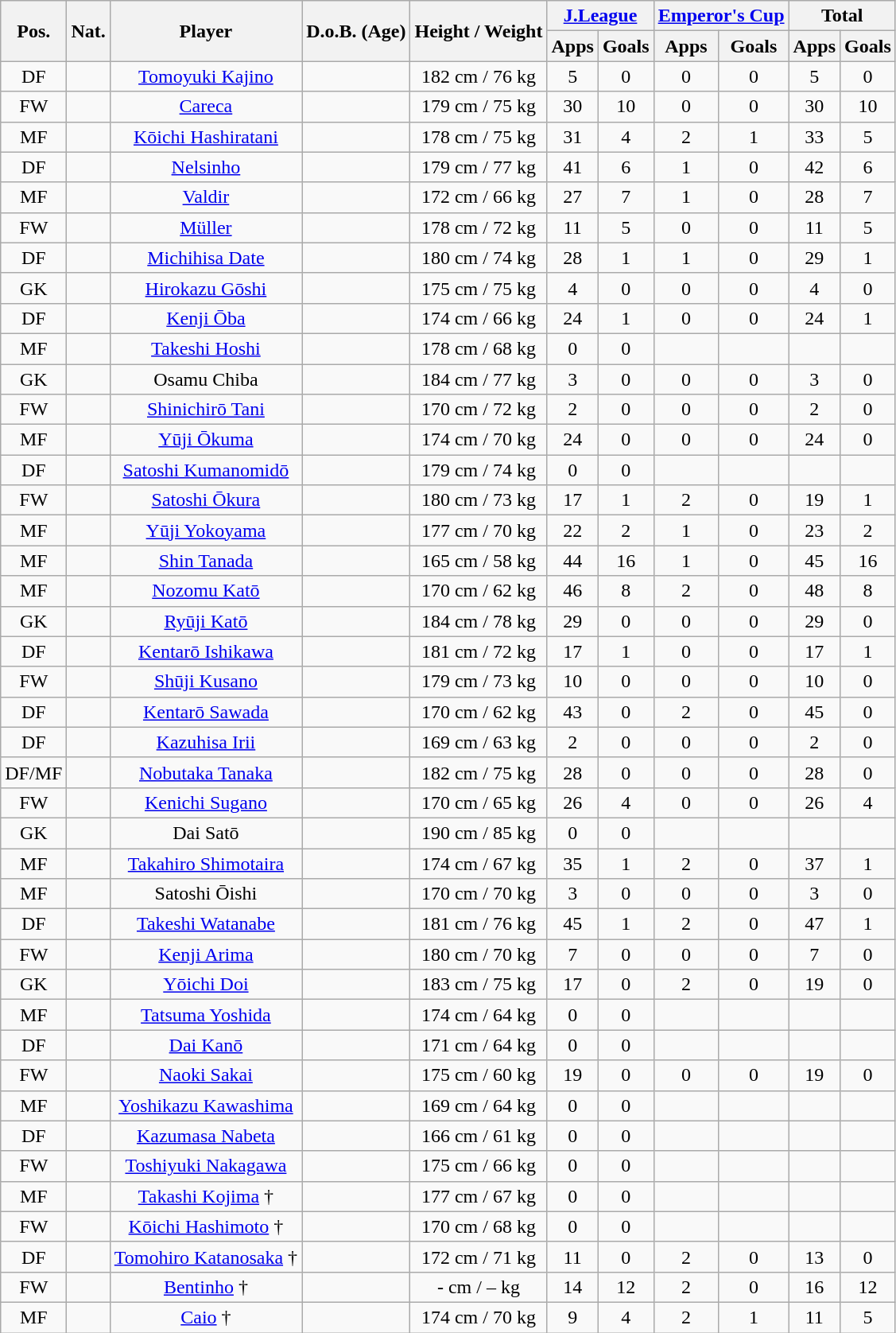<table class="wikitable" style="text-align:center;">
<tr>
<th rowspan="2">Pos.</th>
<th rowspan="2">Nat.</th>
<th rowspan="2">Player</th>
<th rowspan="2">D.o.B. (Age)</th>
<th rowspan="2">Height / Weight</th>
<th colspan="2"><a href='#'>J.League</a></th>
<th colspan="2"><a href='#'>Emperor's Cup</a></th>
<th colspan="2">Total</th>
</tr>
<tr>
<th>Apps</th>
<th>Goals</th>
<th>Apps</th>
<th>Goals</th>
<th>Apps</th>
<th>Goals</th>
</tr>
<tr>
<td>DF</td>
<td></td>
<td><a href='#'>Tomoyuki Kajino</a></td>
<td></td>
<td>182 cm / 76 kg</td>
<td>5</td>
<td>0</td>
<td>0</td>
<td>0</td>
<td>5</td>
<td>0</td>
</tr>
<tr>
<td>FW</td>
<td></td>
<td><a href='#'>Careca</a></td>
<td></td>
<td>179 cm / 75 kg</td>
<td>30</td>
<td>10</td>
<td>0</td>
<td>0</td>
<td>30</td>
<td>10</td>
</tr>
<tr>
<td>MF</td>
<td></td>
<td><a href='#'>Kōichi Hashiratani</a></td>
<td></td>
<td>178 cm / 75 kg</td>
<td>31</td>
<td>4</td>
<td>2</td>
<td>1</td>
<td>33</td>
<td>5</td>
</tr>
<tr>
<td>DF</td>
<td></td>
<td><a href='#'>Nelsinho</a></td>
<td></td>
<td>179 cm / 77 kg</td>
<td>41</td>
<td>6</td>
<td>1</td>
<td>0</td>
<td>42</td>
<td>6</td>
</tr>
<tr>
<td>MF</td>
<td></td>
<td><a href='#'>Valdir</a></td>
<td></td>
<td>172 cm / 66 kg</td>
<td>27</td>
<td>7</td>
<td>1</td>
<td>0</td>
<td>28</td>
<td>7</td>
</tr>
<tr>
<td>FW</td>
<td></td>
<td><a href='#'>Müller</a></td>
<td></td>
<td>178 cm / 72 kg</td>
<td>11</td>
<td>5</td>
<td>0</td>
<td>0</td>
<td>11</td>
<td>5</td>
</tr>
<tr>
<td>DF</td>
<td></td>
<td><a href='#'>Michihisa Date</a></td>
<td></td>
<td>180 cm / 74 kg</td>
<td>28</td>
<td>1</td>
<td>1</td>
<td>0</td>
<td>29</td>
<td>1</td>
</tr>
<tr>
<td>GK</td>
<td></td>
<td><a href='#'>Hirokazu Gōshi</a></td>
<td></td>
<td>175 cm / 75 kg</td>
<td>4</td>
<td>0</td>
<td>0</td>
<td>0</td>
<td>4</td>
<td>0</td>
</tr>
<tr>
<td>DF</td>
<td></td>
<td><a href='#'>Kenji Ōba</a></td>
<td></td>
<td>174 cm / 66 kg</td>
<td>24</td>
<td>1</td>
<td>0</td>
<td>0</td>
<td>24</td>
<td>1</td>
</tr>
<tr>
<td>MF</td>
<td></td>
<td><a href='#'>Takeshi Hoshi</a></td>
<td></td>
<td>178 cm / 68 kg</td>
<td>0</td>
<td>0</td>
<td></td>
<td></td>
<td></td>
<td></td>
</tr>
<tr>
<td>GK</td>
<td></td>
<td>Osamu Chiba</td>
<td></td>
<td>184 cm / 77 kg</td>
<td>3</td>
<td>0</td>
<td>0</td>
<td>0</td>
<td>3</td>
<td>0</td>
</tr>
<tr>
<td>FW</td>
<td></td>
<td><a href='#'>Shinichirō Tani</a></td>
<td></td>
<td>170 cm / 72 kg</td>
<td>2</td>
<td>0</td>
<td>0</td>
<td>0</td>
<td>2</td>
<td>0</td>
</tr>
<tr>
<td>MF</td>
<td></td>
<td><a href='#'>Yūji Ōkuma</a></td>
<td></td>
<td>174 cm / 70 kg</td>
<td>24</td>
<td>0</td>
<td>0</td>
<td>0</td>
<td>24</td>
<td>0</td>
</tr>
<tr>
<td>DF</td>
<td></td>
<td><a href='#'>Satoshi Kumanomidō</a></td>
<td></td>
<td>179 cm / 74 kg</td>
<td>0</td>
<td>0</td>
<td></td>
<td></td>
<td></td>
<td></td>
</tr>
<tr>
<td>FW</td>
<td></td>
<td><a href='#'>Satoshi Ōkura</a></td>
<td></td>
<td>180 cm / 73 kg</td>
<td>17</td>
<td>1</td>
<td>2</td>
<td>0</td>
<td>19</td>
<td>1</td>
</tr>
<tr>
<td>MF</td>
<td></td>
<td><a href='#'>Yūji Yokoyama</a></td>
<td></td>
<td>177 cm / 70 kg</td>
<td>22</td>
<td>2</td>
<td>1</td>
<td>0</td>
<td>23</td>
<td>2</td>
</tr>
<tr>
<td>MF</td>
<td></td>
<td><a href='#'>Shin Tanada</a></td>
<td></td>
<td>165 cm / 58 kg</td>
<td>44</td>
<td>16</td>
<td>1</td>
<td>0</td>
<td>45</td>
<td>16</td>
</tr>
<tr>
<td>MF</td>
<td></td>
<td><a href='#'>Nozomu Katō</a></td>
<td></td>
<td>170 cm / 62 kg</td>
<td>46</td>
<td>8</td>
<td>2</td>
<td>0</td>
<td>48</td>
<td>8</td>
</tr>
<tr>
<td>GK</td>
<td></td>
<td><a href='#'>Ryūji Katō</a></td>
<td></td>
<td>184 cm / 78 kg</td>
<td>29</td>
<td>0</td>
<td>0</td>
<td>0</td>
<td>29</td>
<td>0</td>
</tr>
<tr>
<td>DF</td>
<td></td>
<td><a href='#'>Kentarō Ishikawa</a></td>
<td></td>
<td>181 cm / 72 kg</td>
<td>17</td>
<td>1</td>
<td>0</td>
<td>0</td>
<td>17</td>
<td>1</td>
</tr>
<tr>
<td>FW</td>
<td></td>
<td><a href='#'>Shūji Kusano</a></td>
<td></td>
<td>179 cm / 73 kg</td>
<td>10</td>
<td>0</td>
<td>0</td>
<td>0</td>
<td>10</td>
<td>0</td>
</tr>
<tr>
<td>DF</td>
<td></td>
<td><a href='#'>Kentarō Sawada</a></td>
<td></td>
<td>170 cm / 62 kg</td>
<td>43</td>
<td>0</td>
<td>2</td>
<td>0</td>
<td>45</td>
<td>0</td>
</tr>
<tr>
<td>DF</td>
<td></td>
<td><a href='#'>Kazuhisa Irii</a></td>
<td></td>
<td>169 cm / 63 kg</td>
<td>2</td>
<td>0</td>
<td>0</td>
<td>0</td>
<td>2</td>
<td>0</td>
</tr>
<tr>
<td>DF/MF</td>
<td></td>
<td><a href='#'>Nobutaka Tanaka</a></td>
<td></td>
<td>182 cm / 75 kg</td>
<td>28</td>
<td>0</td>
<td>0</td>
<td>0</td>
<td>28</td>
<td>0</td>
</tr>
<tr>
<td>FW</td>
<td></td>
<td><a href='#'>Kenichi Sugano</a></td>
<td></td>
<td>170 cm / 65 kg</td>
<td>26</td>
<td>4</td>
<td>0</td>
<td>0</td>
<td>26</td>
<td>4</td>
</tr>
<tr>
<td>GK</td>
<td></td>
<td>Dai Satō</td>
<td></td>
<td>190 cm / 85 kg</td>
<td>0</td>
<td>0</td>
<td></td>
<td></td>
<td></td>
<td></td>
</tr>
<tr>
<td>MF</td>
<td></td>
<td><a href='#'>Takahiro Shimotaira</a></td>
<td></td>
<td>174 cm / 67 kg</td>
<td>35</td>
<td>1</td>
<td>2</td>
<td>0</td>
<td>37</td>
<td>1</td>
</tr>
<tr>
<td>MF</td>
<td></td>
<td>Satoshi Ōishi</td>
<td></td>
<td>170 cm / 70 kg</td>
<td>3</td>
<td>0</td>
<td>0</td>
<td>0</td>
<td>3</td>
<td>0</td>
</tr>
<tr>
<td>DF</td>
<td></td>
<td><a href='#'>Takeshi Watanabe</a></td>
<td></td>
<td>181 cm / 76 kg</td>
<td>45</td>
<td>1</td>
<td>2</td>
<td>0</td>
<td>47</td>
<td>1</td>
</tr>
<tr>
<td>FW</td>
<td></td>
<td><a href='#'>Kenji Arima</a></td>
<td></td>
<td>180 cm / 70 kg</td>
<td>7</td>
<td>0</td>
<td>0</td>
<td>0</td>
<td>7</td>
<td>0</td>
</tr>
<tr>
<td>GK</td>
<td></td>
<td><a href='#'>Yōichi Doi</a></td>
<td></td>
<td>183 cm / 75 kg</td>
<td>17</td>
<td>0</td>
<td>2</td>
<td>0</td>
<td>19</td>
<td>0</td>
</tr>
<tr>
<td>MF</td>
<td></td>
<td><a href='#'>Tatsuma Yoshida</a></td>
<td></td>
<td>174 cm / 64 kg</td>
<td>0</td>
<td>0</td>
<td></td>
<td></td>
<td></td>
<td></td>
</tr>
<tr>
<td>DF</td>
<td></td>
<td><a href='#'>Dai Kanō</a></td>
<td></td>
<td>171 cm / 64 kg</td>
<td>0</td>
<td>0</td>
<td></td>
<td></td>
<td></td>
<td></td>
</tr>
<tr>
<td>FW</td>
<td></td>
<td><a href='#'>Naoki Sakai</a></td>
<td></td>
<td>175 cm / 60 kg</td>
<td>19</td>
<td>0</td>
<td>0</td>
<td>0</td>
<td>19</td>
<td>0</td>
</tr>
<tr>
<td>MF</td>
<td></td>
<td><a href='#'>Yoshikazu Kawashima</a></td>
<td></td>
<td>169 cm / 64 kg</td>
<td>0</td>
<td>0</td>
<td></td>
<td></td>
<td></td>
<td></td>
</tr>
<tr>
<td>DF</td>
<td></td>
<td><a href='#'>Kazumasa Nabeta</a></td>
<td></td>
<td>166 cm / 61 kg</td>
<td>0</td>
<td>0</td>
<td></td>
<td></td>
<td></td>
<td></td>
</tr>
<tr>
<td>FW</td>
<td></td>
<td><a href='#'>Toshiyuki Nakagawa</a></td>
<td></td>
<td>175 cm / 66 kg</td>
<td>0</td>
<td>0</td>
<td></td>
<td></td>
<td></td>
<td></td>
</tr>
<tr>
<td>MF</td>
<td></td>
<td><a href='#'>Takashi Kojima</a> †</td>
<td></td>
<td>177 cm / 67 kg</td>
<td>0</td>
<td>0</td>
<td></td>
<td></td>
<td></td>
<td></td>
</tr>
<tr>
<td>FW</td>
<td></td>
<td><a href='#'>Kōichi Hashimoto</a> †</td>
<td></td>
<td>170 cm / 68 kg</td>
<td>0</td>
<td>0</td>
<td></td>
<td></td>
<td></td>
<td></td>
</tr>
<tr>
<td>DF</td>
<td></td>
<td><a href='#'>Tomohiro Katanosaka</a> †</td>
<td></td>
<td>172 cm / 71 kg</td>
<td>11</td>
<td>0</td>
<td>2</td>
<td>0</td>
<td>13</td>
<td>0</td>
</tr>
<tr>
<td>FW</td>
<td></td>
<td><a href='#'>Bentinho</a> †</td>
<td></td>
<td>- cm / – kg</td>
<td>14</td>
<td>12</td>
<td>2</td>
<td>0</td>
<td>16</td>
<td>12</td>
</tr>
<tr>
<td>MF</td>
<td></td>
<td><a href='#'>Caio</a> †</td>
<td></td>
<td>174 cm / 70 kg</td>
<td>9</td>
<td>4</td>
<td>2</td>
<td>1</td>
<td>11</td>
<td>5</td>
</tr>
</table>
